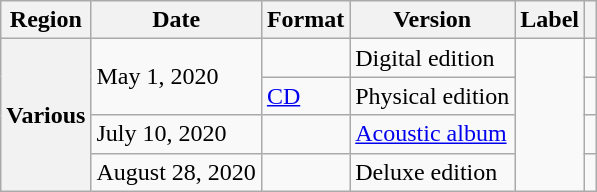<table class="wikitable plainrowheaders">
<tr>
<th scope="col">Region</th>
<th scope="col">Date</th>
<th scope="col">Format</th>
<th scope="col">Version</th>
<th scope="col">Label</th>
<th scope="col"></th>
</tr>
<tr>
<th scope="row" rowspan="4">Various</th>
<td rowspan="2">May 1, 2020</td>
<td></td>
<td>Digital edition</td>
<td rowspan="4"></td>
<td style="text-align:center;"></td>
</tr>
<tr>
<td><a href='#'>CD</a></td>
<td>Physical edition</td>
<td style="text-align:center;"></td>
</tr>
<tr>
<td>July 10, 2020</td>
<td rowspan="1"></td>
<td><a href='#'>Acoustic album</a></td>
<td style="text-align:center;"></td>
</tr>
<tr>
<td>August 28, 2020</td>
<td rowspan="1"></td>
<td>Deluxe edition</td>
<td style="text-align:center;"></td>
</tr>
</table>
